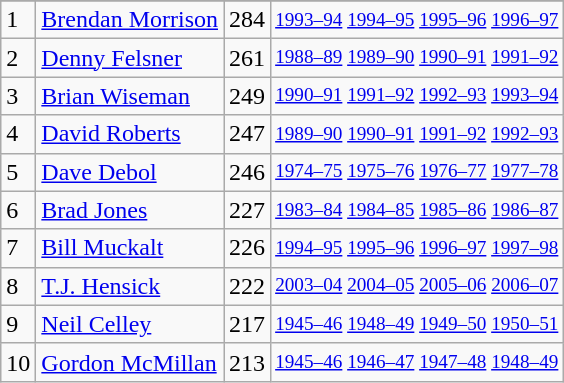<table class="wikitable">
<tr>
</tr>
<tr>
<td>1</td>
<td><a href='#'>Brendan Morrison</a></td>
<td>284</td>
<td style="font-size:80%;"><a href='#'>1993–94</a> <a href='#'>1994–95</a> <a href='#'>1995–96</a> <a href='#'>1996–97</a></td>
</tr>
<tr>
<td>2</td>
<td><a href='#'>Denny Felsner</a></td>
<td>261</td>
<td style="font-size:80%;"><a href='#'>1988–89</a> <a href='#'>1989–90</a> <a href='#'>1990–91</a> <a href='#'>1991–92</a></td>
</tr>
<tr>
<td>3</td>
<td><a href='#'>Brian Wiseman</a></td>
<td>249</td>
<td style="font-size:80%;"><a href='#'>1990–91</a> <a href='#'>1991–92</a> <a href='#'>1992–93</a> <a href='#'>1993–94</a></td>
</tr>
<tr>
<td>4</td>
<td><a href='#'>David Roberts</a></td>
<td>247</td>
<td style="font-size:80%;"><a href='#'>1989–90</a> <a href='#'>1990–91</a> <a href='#'>1991–92</a> <a href='#'>1992–93</a></td>
</tr>
<tr>
<td>5</td>
<td><a href='#'>Dave Debol</a></td>
<td>246</td>
<td style="font-size:80%;"><a href='#'>1974–75</a> <a href='#'>1975–76</a> <a href='#'>1976–77</a> <a href='#'>1977–78</a></td>
</tr>
<tr>
<td>6</td>
<td><a href='#'>Brad Jones</a></td>
<td>227</td>
<td style="font-size:80%;"><a href='#'>1983–84</a> <a href='#'>1984–85</a> <a href='#'>1985–86</a> <a href='#'>1986–87</a></td>
</tr>
<tr>
<td>7</td>
<td><a href='#'>Bill Muckalt</a></td>
<td>226</td>
<td style="font-size:80%;"><a href='#'>1994–95</a> <a href='#'>1995–96</a> <a href='#'>1996–97</a> <a href='#'>1997–98</a></td>
</tr>
<tr>
<td>8</td>
<td><a href='#'>T.J. Hensick</a></td>
<td>222</td>
<td style="font-size:80%;"><a href='#'>2003–04</a> <a href='#'>2004–05</a> <a href='#'>2005–06</a> <a href='#'>2006–07</a></td>
</tr>
<tr>
<td>9</td>
<td><a href='#'>Neil Celley</a></td>
<td>217</td>
<td style="font-size:80%;"><a href='#'>1945–46</a> <a href='#'>1948–49</a> <a href='#'>1949–50</a> <a href='#'>1950–51</a></td>
</tr>
<tr>
<td>10</td>
<td><a href='#'>Gordon McMillan</a></td>
<td>213</td>
<td style="font-size:80%;"><a href='#'>1945–46</a> <a href='#'>1946–47</a> <a href='#'>1947–48</a> <a href='#'>1948–49</a></td>
</tr>
</table>
